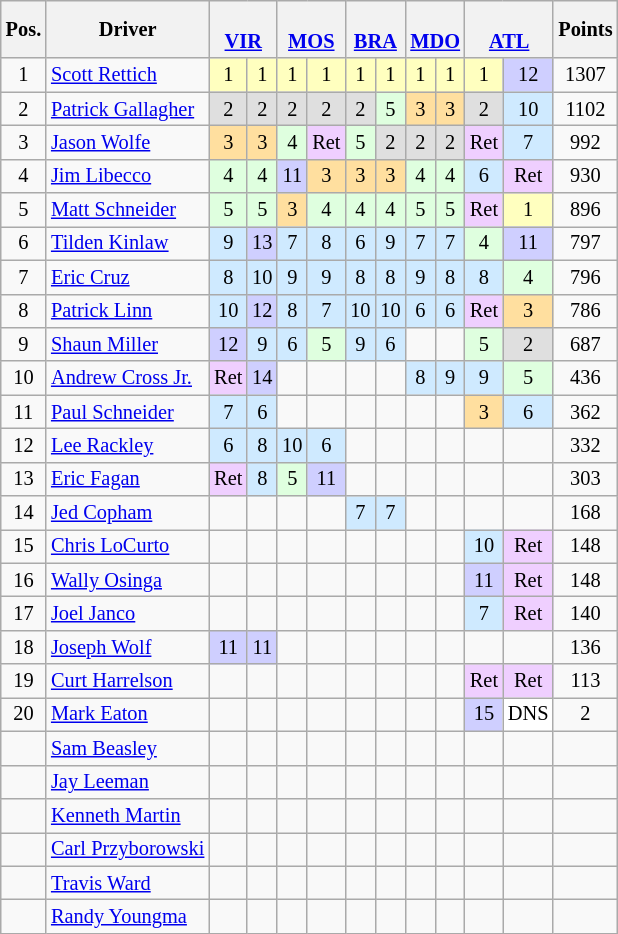<table class="wikitable" style="font-size:85%; text-align: center;">
<tr>
<th>Pos.</th>
<th>Driver</th>
<th colspan=2> <br> <a href='#'>VIR</a></th>
<th colspan=2> <br> <a href='#'>MOS</a></th>
<th colspan=2> <br> <a href='#'>BRA</a></th>
<th colspan=2> <br> <a href='#'>MDO</a></th>
<th colspan=2> <br> <a href='#'>ATL</a></th>
<th>Points</th>
</tr>
<tr>
<td>1</td>
<td align="left"> <a href='#'>Scott Rettich</a></td>
<td style="background:#FFFFBF;">1</td>
<td style="background:#FFFFBF;">1</td>
<td style="background:#FFFFBF;">1</td>
<td style="background:#FFFFBF;">1</td>
<td style="background:#FFFFBF;">1</td>
<td style="background:#FFFFBF;">1</td>
<td style="background:#FFFFBF;">1</td>
<td style="background:#FFFFBF;">1</td>
<td style="background:#FFFFBF;">1</td>
<td style="background:#CFCFFF;">12</td>
<td>1307</td>
</tr>
<tr>
<td>2</td>
<td align="left"> <a href='#'>Patrick Gallagher</a></td>
<td style="background:#DFDFDF;">2</td>
<td style="background:#DFDFDF;">2</td>
<td style="background:#DFDFDF;">2</td>
<td style="background:#DFDFDF;">2</td>
<td style="background:#DFDFDF;">2</td>
<td style="background:#DFFFDF;">5</td>
<td style="background:#FFDF9F;">3</td>
<td style="background:#FFDF9F;">3</td>
<td style="background:#DFDFDF;">2</td>
<td style="background:#CFEAFF;">10</td>
<td>1102</td>
</tr>
<tr>
<td>3</td>
<td align="left"> <a href='#'>Jason Wolfe</a></td>
<td style="background:#FFDF9F;">3</td>
<td style="background:#FFDF9F;">3</td>
<td style="background:#DFFFDF;">4</td>
<td style="background:#EFCFFF;">Ret</td>
<td style="background:#DFFFDF;">5</td>
<td style="background:#DFDFDF;">2</td>
<td style="background:#DFDFDF;">2</td>
<td style="background:#DFDFDF;">2</td>
<td style="background:#EFCFFF;">Ret</td>
<td style="background:#CFEAFF;">7</td>
<td>992</td>
</tr>
<tr>
<td>4</td>
<td align="left"> <a href='#'>Jim Libecco</a></td>
<td style="background:#DFFFDF;">4</td>
<td style="background:#DFFFDF;">4</td>
<td style="background:#CFCFFF;">11</td>
<td style="background:#FFDF9F;">3</td>
<td style="background:#FFDF9F;">3</td>
<td style="background:#FFDF9F;">3</td>
<td style="background:#DFFFDF;">4</td>
<td style="background:#DFFFDF;">4</td>
<td style="background:#CFEAFF;">6</td>
<td style="background:#EFCFFF;">Ret</td>
<td>930</td>
</tr>
<tr>
<td>5</td>
<td align="left"> <a href='#'>Matt Schneider</a></td>
<td style="background:#DFFFDF;">5</td>
<td style="background:#DFFFDF;">5</td>
<td style="background:#FFDF9F;">3</td>
<td style="background:#DFFFDF;">4</td>
<td style="background:#DFFFDF;">4</td>
<td style="background:#DFFFDF;">4</td>
<td style="background:#DFFFDF;">5</td>
<td style="background:#DFFFDF;">5</td>
<td style="background:#EFCFFF;">Ret</td>
<td style="background:#FFFFBF;">1</td>
<td>896</td>
</tr>
<tr>
<td>6</td>
<td align="left"> <a href='#'>Tilden Kinlaw</a></td>
<td style="background:#CFEAFF;">9</td>
<td style="background:#CFCFFF;">13</td>
<td style="background:#CFEAFF;">7</td>
<td style="background:#CFEAFF;">8</td>
<td style="background:#CFEAFF;">6</td>
<td style="background:#CFEAFF;">9</td>
<td style="background:#CFEAFF;">7</td>
<td style="background:#CFEAFF;">7</td>
<td style="background:#DFFFDF;">4</td>
<td style="background:#CFCFFF;">11</td>
<td>797</td>
</tr>
<tr>
<td>7</td>
<td align="left"> <a href='#'>Eric Cruz</a></td>
<td style="background:#CFEAFF;">8</td>
<td style="background:#CFEAFF;">10</td>
<td style="background:#CFEAFF;">9</td>
<td style="background:#CFEAFF;">9</td>
<td style="background:#CFEAFF;">8</td>
<td style="background:#CFEAFF;">8</td>
<td style="background:#CFEAFF;">9</td>
<td style="background:#CFEAFF;">8</td>
<td style="background:#CFEAFF;">8</td>
<td style="background:#DFFFDF;">4</td>
<td>796</td>
</tr>
<tr>
<td>8</td>
<td align="left"> <a href='#'>Patrick Linn</a></td>
<td style="background:#CFEAFF;">10</td>
<td style="background:#CFCFFF;">12</td>
<td style="background:#CFEAFF;">8</td>
<td style="background:#CFEAFF;">7</td>
<td style="background:#CFEAFF;">10</td>
<td style="background:#CFEAFF;">10</td>
<td style="background:#CFEAFF;">6</td>
<td style="background:#CFEAFF;">6</td>
<td style="background:#EFCFFF;">Ret</td>
<td style="background:#FFDF9F;">3</td>
<td>786</td>
</tr>
<tr>
<td>9</td>
<td align="left"> <a href='#'>Shaun Miller</a></td>
<td style="background:#CFCFFF;">12</td>
<td style="background:#CFEAFF;">9</td>
<td style="background:#CFEAFF;">6</td>
<td style="background:#DFFFDF;">5</td>
<td style="background:#CFEAFF;">9</td>
<td style="background:#CFEAFF;">6</td>
<td></td>
<td></td>
<td style="background:#DFFFDF;">5</td>
<td style="background:#DFDFDF;">2</td>
<td>687</td>
</tr>
<tr>
<td>10</td>
<td align="left"> <a href='#'>Andrew Cross Jr.</a></td>
<td style="background:#EFCFFF;">Ret</td>
<td style="background:#CFCFFF;">14</td>
<td></td>
<td></td>
<td></td>
<td></td>
<td style="background:#CFEAFF;">8</td>
<td style="background:#CFEAFF;">9</td>
<td style="background:#CFEAFF;">9</td>
<td style="background:#DFFFDF;">5</td>
<td>436</td>
</tr>
<tr>
<td>11</td>
<td align="left"> <a href='#'>Paul Schneider</a></td>
<td style="background:#CFEAFF;">7</td>
<td style="background:#CFEAFF;">6</td>
<td></td>
<td></td>
<td></td>
<td></td>
<td></td>
<td></td>
<td style="background:#FFDF9F;">3</td>
<td style="background:#CFEAFF;">6</td>
<td>362</td>
</tr>
<tr>
<td>12</td>
<td align="left"> <a href='#'>Lee Rackley</a></td>
<td style="background:#CFEAFF;">6</td>
<td style="background:#CFEAFF;">8</td>
<td style="background:#CFEAFF;">10</td>
<td style="background:#CFEAFF;">6</td>
<td></td>
<td></td>
<td></td>
<td></td>
<td></td>
<td></td>
<td>332</td>
</tr>
<tr>
<td>13</td>
<td align="left"> <a href='#'>Eric Fagan</a></td>
<td style="background:#EFCFFF;">Ret</td>
<td style="background:#CFEAFF;">8</td>
<td style="background:#DFFFDF;">5</td>
<td style="background:#CFCFFF;">11</td>
<td></td>
<td></td>
<td></td>
<td></td>
<td></td>
<td></td>
<td>303</td>
</tr>
<tr>
<td>14</td>
<td align="left"> <a href='#'>Jed Copham</a></td>
<td></td>
<td></td>
<td></td>
<td></td>
<td style="background:#CFEAFF;">7</td>
<td style="background:#CFEAFF;">7</td>
<td></td>
<td></td>
<td></td>
<td></td>
<td>168</td>
</tr>
<tr>
<td>15</td>
<td align="left"> <a href='#'>Chris LoCurto</a></td>
<td></td>
<td></td>
<td></td>
<td></td>
<td></td>
<td></td>
<td></td>
<td></td>
<td style="background:#CFEAFF;">10</td>
<td style="background:#EFCFFF;">Ret</td>
<td>148</td>
</tr>
<tr>
<td>16</td>
<td align="left"> <a href='#'>Wally Osinga</a></td>
<td></td>
<td></td>
<td></td>
<td></td>
<td></td>
<td></td>
<td></td>
<td></td>
<td style="background:#CFCFFF;">11</td>
<td style="background:#EFCFFF;">Ret</td>
<td>148</td>
</tr>
<tr>
<td>17</td>
<td align="left"> <a href='#'>Joel Janco</a></td>
<td></td>
<td></td>
<td></td>
<td></td>
<td></td>
<td></td>
<td></td>
<td></td>
<td style="background:#CFEAFF;">7</td>
<td style="background:#EFCFFF;">Ret</td>
<td>140</td>
</tr>
<tr>
<td>18</td>
<td align="left"> <a href='#'>Joseph Wolf</a></td>
<td style="background:#CFCFFF;">11</td>
<td style="background:#CFCFFF;">11</td>
<td></td>
<td></td>
<td></td>
<td></td>
<td></td>
<td></td>
<td></td>
<td></td>
<td>136</td>
</tr>
<tr>
<td>19</td>
<td align="left"> <a href='#'>Curt Harrelson</a></td>
<td></td>
<td></td>
<td></td>
<td></td>
<td></td>
<td></td>
<td></td>
<td></td>
<td style="background:#EFCFFF;">Ret</td>
<td style="background:#EFCFFF;">Ret</td>
<td>113</td>
</tr>
<tr>
<td>20</td>
<td align="left"> <a href='#'>Mark Eaton</a></td>
<td></td>
<td></td>
<td></td>
<td></td>
<td></td>
<td></td>
<td></td>
<td></td>
<td style="background:#CFCFFF;">15</td>
<td style="background:#FFFFFF;">DNS</td>
<td>2</td>
</tr>
<tr>
<td></td>
<td align="left"> <a href='#'>Sam Beasley</a></td>
<td></td>
<td></td>
<td></td>
<td></td>
<td></td>
<td></td>
<td></td>
<td></td>
<td></td>
<td></td>
<td></td>
</tr>
<tr>
<td></td>
<td align="left"> <a href='#'>Jay Leeman</a></td>
<td></td>
<td></td>
<td></td>
<td></td>
<td></td>
<td></td>
<td></td>
<td></td>
<td></td>
<td></td>
<td></td>
</tr>
<tr>
<td></td>
<td align="left"> <a href='#'>Kenneth Martin</a></td>
<td></td>
<td></td>
<td></td>
<td></td>
<td></td>
<td></td>
<td></td>
<td></td>
<td></td>
<td></td>
<td></td>
</tr>
<tr>
<td></td>
<td align="left"> <a href='#'>Carl Przyborowski</a></td>
<td></td>
<td></td>
<td></td>
<td></td>
<td></td>
<td></td>
<td></td>
<td></td>
<td></td>
<td></td>
<td></td>
</tr>
<tr>
<td></td>
<td align="left"> <a href='#'>Travis Ward</a></td>
<td></td>
<td></td>
<td></td>
<td></td>
<td></td>
<td></td>
<td></td>
<td></td>
<td></td>
<td></td>
<td></td>
</tr>
<tr>
<td></td>
<td align="left"> <a href='#'>Randy Youngma</a></td>
<td></td>
<td></td>
<td></td>
<td></td>
<td></td>
<td></td>
<td></td>
<td></td>
<td></td>
<td></td>
<td></td>
</tr>
</table>
